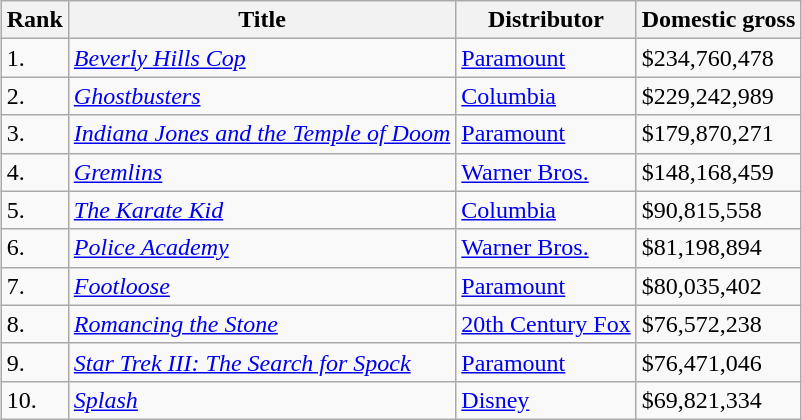<table class="wikitable sortable" style="margin:auto; margin:auto;">
<tr>
<th>Rank</th>
<th>Title</th>
<th>Distributor</th>
<th>Domestic gross</th>
</tr>
<tr>
<td>1.</td>
<td><em><a href='#'>Beverly Hills Cop</a></em></td>
<td><a href='#'>Paramount</a></td>
<td>$234,760,478</td>
</tr>
<tr>
<td>2.</td>
<td><em><a href='#'>Ghostbusters</a></em></td>
<td><a href='#'>Columbia</a></td>
<td>$229,242,989</td>
</tr>
<tr>
<td>3.</td>
<td><em><a href='#'>Indiana Jones and the Temple of Doom</a></em></td>
<td><a href='#'>Paramount</a></td>
<td>$179,870,271</td>
</tr>
<tr>
<td>4.</td>
<td><em><a href='#'>Gremlins</a></em></td>
<td><a href='#'>Warner Bros.</a></td>
<td>$148,168,459</td>
</tr>
<tr>
<td>5.</td>
<td><em><a href='#'>The Karate Kid</a></em></td>
<td><a href='#'>Columbia</a></td>
<td>$90,815,558</td>
</tr>
<tr>
<td>6.</td>
<td><em><a href='#'>Police Academy</a></em></td>
<td><a href='#'>Warner Bros.</a></td>
<td>$81,198,894</td>
</tr>
<tr>
<td>7.</td>
<td><em><a href='#'>Footloose</a></em></td>
<td><a href='#'>Paramount</a></td>
<td>$80,035,402</td>
</tr>
<tr>
<td>8.</td>
<td><em><a href='#'>Romancing the Stone</a></em></td>
<td><a href='#'>20th Century Fox</a></td>
<td>$76,572,238</td>
</tr>
<tr>
<td>9.</td>
<td><em><a href='#'>Star Trek III: The Search for Spock</a></em></td>
<td><a href='#'>Paramount</a></td>
<td>$76,471,046</td>
</tr>
<tr>
<td>10.</td>
<td><em><a href='#'>Splash</a></em></td>
<td><a href='#'>Disney</a></td>
<td>$69,821,334</td>
</tr>
</table>
